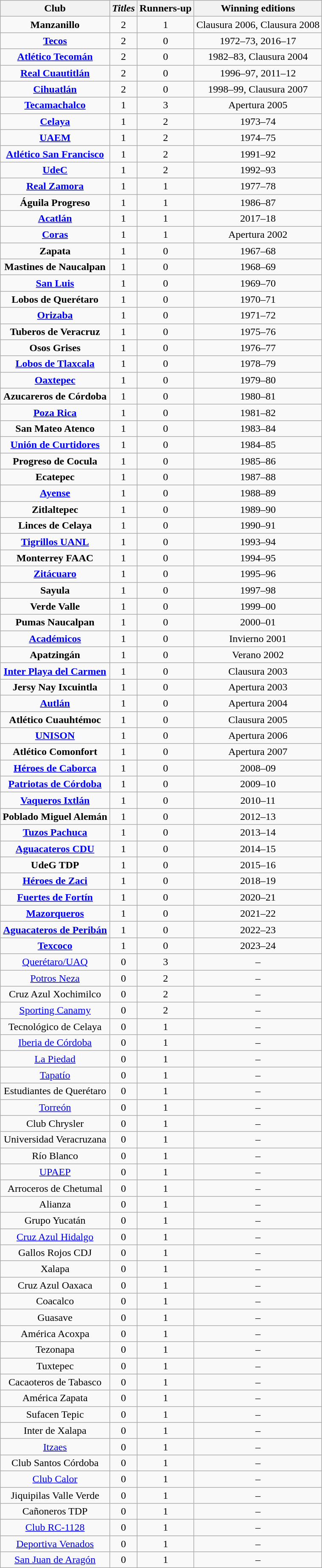<table class="wikitable" style="text-align: center;">
<tr>
<th>Club</th>
<th><em>Titles</em></th>
<th>Runners-up</th>
<th>Winning editions</th>
</tr>
<tr>
<td><strong>Manzanillo</strong></td>
<td>2</td>
<td>1</td>
<td>Clausura 2006, Clausura 2008</td>
</tr>
<tr>
<td><strong><a href='#'>Tecos</a></strong></td>
<td>2</td>
<td>0</td>
<td>1972–73, 2016–17</td>
</tr>
<tr>
<td><strong><a href='#'>Atlético Tecomán</a></strong></td>
<td>2</td>
<td>0</td>
<td>1982–83, Clausura 2004</td>
</tr>
<tr>
<td><strong><a href='#'>Real Cuautitlán</a></strong></td>
<td>2</td>
<td>0</td>
<td>1996–97, 2011–12</td>
</tr>
<tr>
<td><strong><a href='#'>Cihuatlán</a></strong></td>
<td>2</td>
<td>0</td>
<td>1998–99, Clausura 2007</td>
</tr>
<tr>
<td><strong><a href='#'>Tecamachalco</a></strong></td>
<td>1</td>
<td>3</td>
<td>Apertura 2005</td>
</tr>
<tr>
<td><strong><a href='#'>Celaya</a></strong></td>
<td>1</td>
<td>2</td>
<td>1973–74</td>
</tr>
<tr>
<td><strong><a href='#'>UAEM</a></strong></td>
<td>1</td>
<td>2</td>
<td>1974–75</td>
</tr>
<tr>
<td><strong><a href='#'>Atlético San Francisco</a></strong></td>
<td>1</td>
<td>2</td>
<td>1991–92</td>
</tr>
<tr>
<td><strong><a href='#'>UdeC</a></strong></td>
<td>1</td>
<td>2</td>
<td>1992–93</td>
</tr>
<tr>
<td><strong><a href='#'>Real Zamora</a></strong></td>
<td>1</td>
<td>1</td>
<td>1977–78</td>
</tr>
<tr>
<td><strong>Águila Progreso</strong></td>
<td>1</td>
<td>1</td>
<td>1986–87</td>
</tr>
<tr>
<td><strong><a href='#'>Acatlán</a></strong></td>
<td>1</td>
<td>1</td>
<td>2017–18</td>
</tr>
<tr>
<td><strong><a href='#'>Coras</a></strong></td>
<td>1</td>
<td>1</td>
<td>Apertura 2002</td>
</tr>
<tr>
<td><strong>Zapata</strong></td>
<td>1</td>
<td>0</td>
<td>1967–68</td>
</tr>
<tr>
<td><strong>Mastines de Naucalpan</strong></td>
<td>1</td>
<td>0</td>
<td>1968–69</td>
</tr>
<tr>
<td><strong><a href='#'>San Luis</a></strong></td>
<td>1</td>
<td>0</td>
<td>1969–70</td>
</tr>
<tr>
<td><strong>Lobos de Querétaro</strong></td>
<td>1</td>
<td>0</td>
<td>1970–71</td>
</tr>
<tr>
<td><strong><a href='#'>Orizaba</a></strong></td>
<td>1</td>
<td>0</td>
<td>1971–72</td>
</tr>
<tr>
<td><strong>Tuberos de Veracruz</strong></td>
<td>1</td>
<td>0</td>
<td>1975–76</td>
</tr>
<tr>
<td><strong>Osos Grises</strong></td>
<td>1</td>
<td>0</td>
<td>1976–77</td>
</tr>
<tr>
<td><strong><a href='#'>Lobos de Tlaxcala</a></strong></td>
<td>1</td>
<td>0</td>
<td>1978–79</td>
</tr>
<tr>
<td><strong><a href='#'>Oaxtepec</a></strong></td>
<td>1</td>
<td>0</td>
<td>1979–80</td>
</tr>
<tr>
<td><strong>Azucareros de Córdoba</strong></td>
<td>1</td>
<td>0</td>
<td>1980–81</td>
</tr>
<tr>
<td><strong><a href='#'>Poza Rica</a></strong></td>
<td>1</td>
<td>0</td>
<td>1981–82</td>
</tr>
<tr>
<td><strong>San Mateo Atenco</strong></td>
<td>1</td>
<td>0</td>
<td>1983–84</td>
</tr>
<tr>
<td><strong><a href='#'>Unión de Curtidores</a></strong></td>
<td>1</td>
<td>0</td>
<td>1984–85</td>
</tr>
<tr>
<td><strong>Progreso de Cocula</strong></td>
<td>1</td>
<td>0</td>
<td>1985–86</td>
</tr>
<tr>
<td><strong>Ecatepec</strong></td>
<td>1</td>
<td>0</td>
<td>1987–88</td>
</tr>
<tr>
<td><strong><a href='#'>Ayense</a></strong></td>
<td>1</td>
<td>0</td>
<td>1988–89</td>
</tr>
<tr>
<td><strong>Zitlaltepec</strong></td>
<td>1</td>
<td>0</td>
<td>1989–90</td>
</tr>
<tr>
<td><strong>Linces de Celaya</strong></td>
<td>1</td>
<td>0</td>
<td>1990–91</td>
</tr>
<tr>
<td><strong><a href='#'>Tigrillos UANL</a></strong></td>
<td>1</td>
<td>0</td>
<td>1993–94</td>
</tr>
<tr>
<td><strong>Monterrey FAAC</strong></td>
<td>1</td>
<td>0</td>
<td>1994–95</td>
</tr>
<tr>
<td><strong><a href='#'>Zitácuaro</a></strong></td>
<td>1</td>
<td>0</td>
<td>1995–96</td>
</tr>
<tr>
<td><strong>Sayula</strong></td>
<td>1</td>
<td>0</td>
<td>1997–98</td>
</tr>
<tr>
<td><strong>Verde Valle</strong></td>
<td>1</td>
<td>0</td>
<td>1999–00</td>
</tr>
<tr>
<td><strong>Pumas Naucalpan</strong></td>
<td>1</td>
<td>0</td>
<td>2000–01</td>
</tr>
<tr>
<td><strong><a href='#'>Académicos</a></strong></td>
<td>1</td>
<td>0</td>
<td>Invierno 2001</td>
</tr>
<tr>
<td><strong>Apatzingán</strong></td>
<td>1</td>
<td>0</td>
<td>Verano 2002</td>
</tr>
<tr>
<td><strong><a href='#'>Inter Playa del Carmen</a></strong></td>
<td>1</td>
<td>0</td>
<td>Clausura 2003</td>
</tr>
<tr>
<td><strong>Jersy Nay Ixcuintla</strong></td>
<td>1</td>
<td>0</td>
<td>Apertura 2003</td>
</tr>
<tr>
<td><strong><a href='#'>Autlán</a></strong></td>
<td>1</td>
<td>0</td>
<td>Apertura 2004</td>
</tr>
<tr>
<td><strong>Atlético Cuauhtémoc</strong></td>
<td>1</td>
<td>0</td>
<td>Clausura 2005</td>
</tr>
<tr>
<td><strong><a href='#'>UNISON</a></strong></td>
<td>1</td>
<td>0</td>
<td>Apertura 2006</td>
</tr>
<tr>
<td><strong>Atlético Comonfort</strong></td>
<td>1</td>
<td>0</td>
<td>Apertura 2007</td>
</tr>
<tr>
<td><strong><a href='#'>Héroes de Caborca</a></strong></td>
<td>1</td>
<td>0</td>
<td>2008–09</td>
</tr>
<tr>
<td><strong><a href='#'>Patriotas de Córdoba</a></strong></td>
<td>1</td>
<td>0</td>
<td>2009–10</td>
</tr>
<tr>
<td><strong><a href='#'>Vaqueros Ixtlán</a></strong></td>
<td>1</td>
<td>0</td>
<td>2010–11</td>
</tr>
<tr>
<td><strong>Poblado Miguel Alemán</strong></td>
<td>1</td>
<td>0</td>
<td>2012–13</td>
</tr>
<tr>
<td><strong><a href='#'>Tuzos Pachuca</a></strong></td>
<td>1</td>
<td>0</td>
<td>2013–14</td>
</tr>
<tr>
<td><strong><a href='#'>Aguacateros CDU</a></strong></td>
<td>1</td>
<td>0</td>
<td>2014–15</td>
</tr>
<tr>
<td><strong>UdeG TDP</strong></td>
<td>1</td>
<td>0</td>
<td>2015–16</td>
</tr>
<tr>
<td><strong><a href='#'>Héroes de Zaci</a></strong></td>
<td>1</td>
<td>0</td>
<td>2018–19</td>
</tr>
<tr>
<td><strong><a href='#'>Fuertes de Fortín</a></strong></td>
<td>1</td>
<td>0</td>
<td>2020–21</td>
</tr>
<tr>
<td><strong><a href='#'>Mazorqueros</a></strong></td>
<td>1</td>
<td>0</td>
<td>2021–22</td>
</tr>
<tr>
<td><strong><a href='#'>Aguacateros de Peribán</a></strong></td>
<td>1</td>
<td>0</td>
<td>2022–23</td>
</tr>
<tr>
<td><strong><a href='#'>Texcoco</a></strong></td>
<td>1</td>
<td>0</td>
<td>2023–24</td>
</tr>
<tr>
<td><a href='#'>Querétaro/UAQ</a></td>
<td>0</td>
<td>3</td>
<td>–</td>
</tr>
<tr>
<td><a href='#'>Potros Neza</a></td>
<td>0</td>
<td>2</td>
<td>–</td>
</tr>
<tr>
<td>Cruz Azul Xochimilco</td>
<td>0</td>
<td>2</td>
<td>–</td>
</tr>
<tr>
<td><a href='#'>Sporting Canamy</a></td>
<td>0</td>
<td>2</td>
<td>–</td>
</tr>
<tr>
<td>Tecnológico de Celaya</td>
<td>0</td>
<td>1</td>
<td>–</td>
</tr>
<tr>
<td><a href='#'>Iberia de Córdoba</a></td>
<td>0</td>
<td>1</td>
<td>–</td>
</tr>
<tr>
<td><a href='#'>La Piedad</a></td>
<td>0</td>
<td>1</td>
<td>–</td>
</tr>
<tr>
<td><a href='#'>Tapatío</a></td>
<td>0</td>
<td>1</td>
<td>–</td>
</tr>
<tr>
<td>Estudiantes de Querétaro</td>
<td>0</td>
<td>1</td>
<td>–</td>
</tr>
<tr>
<td><a href='#'>Torreón</a></td>
<td>0</td>
<td>1</td>
<td>–</td>
</tr>
<tr>
<td>Club Chrysler</td>
<td>0</td>
<td>1</td>
<td>–</td>
</tr>
<tr>
<td>Universidad Veracruzana</td>
<td>0</td>
<td>1</td>
<td>–</td>
</tr>
<tr>
<td>Río Blanco</td>
<td>0</td>
<td>1</td>
<td>–</td>
</tr>
<tr>
<td><a href='#'>UPAEP</a></td>
<td>0</td>
<td>1</td>
<td>–</td>
</tr>
<tr>
<td>Arroceros de Chetumal</td>
<td>0</td>
<td>1</td>
<td>–</td>
</tr>
<tr>
<td>Alianza</td>
<td>0</td>
<td>1</td>
<td>–</td>
</tr>
<tr>
<td>Grupo Yucatán</td>
<td>0</td>
<td>1</td>
<td>–</td>
</tr>
<tr>
<td><a href='#'>Cruz Azul Hidalgo</a></td>
<td>0</td>
<td>1</td>
<td>–</td>
</tr>
<tr>
<td>Gallos Rojos CDJ</td>
<td>0</td>
<td>1</td>
<td>–</td>
</tr>
<tr>
<td>Xalapa</td>
<td>0</td>
<td>1</td>
<td>–</td>
</tr>
<tr>
<td>Cruz Azul Oaxaca</td>
<td>0</td>
<td>1</td>
<td>–</td>
</tr>
<tr>
<td>Coacalco</td>
<td>0</td>
<td>1</td>
<td>–</td>
</tr>
<tr>
<td>Guasave</td>
<td>0</td>
<td>1</td>
<td>–</td>
</tr>
<tr>
<td>América Acoxpa</td>
<td>0</td>
<td>1</td>
<td>–</td>
</tr>
<tr>
<td>Tezonapa</td>
<td>0</td>
<td>1</td>
<td>–</td>
</tr>
<tr>
<td>Tuxtepec</td>
<td>0</td>
<td>1</td>
<td>–</td>
</tr>
<tr>
<td>Cacaoteros de Tabasco</td>
<td>0</td>
<td>1</td>
<td>–</td>
</tr>
<tr>
<td>América Zapata</td>
<td>0</td>
<td>1</td>
<td>–</td>
</tr>
<tr>
<td>Sufacen Tepic</td>
<td>0</td>
<td>1</td>
<td>–</td>
</tr>
<tr>
<td>Inter de Xalapa</td>
<td>0</td>
<td>1</td>
<td>–</td>
</tr>
<tr>
<td><a href='#'>Itzaes</a></td>
<td>0</td>
<td>1</td>
<td>–</td>
</tr>
<tr>
<td>Club Santos Córdoba</td>
<td>0</td>
<td>1</td>
<td>–</td>
</tr>
<tr>
<td><a href='#'>Club Calor</a></td>
<td>0</td>
<td>1</td>
<td>–</td>
</tr>
<tr>
<td>Jiquipilas Valle Verde</td>
<td>0</td>
<td>1</td>
<td>–</td>
</tr>
<tr>
<td>Cañoneros TDP</td>
<td>0</td>
<td>1</td>
<td>–</td>
</tr>
<tr>
<td><a href='#'>Club RC-1128</a></td>
<td>0</td>
<td>1</td>
<td>–</td>
</tr>
<tr>
<td><a href='#'>Deportiva Venados</a></td>
<td>0</td>
<td>1</td>
<td>–</td>
</tr>
<tr>
<td><a href='#'>San Juan de Aragón</a></td>
<td>0</td>
<td>1</td>
<td>–</td>
</tr>
</table>
